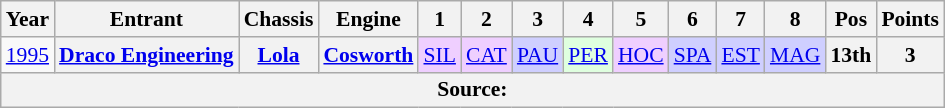<table class="wikitable" style="text-align:center; font-size:90%">
<tr>
<th>Year</th>
<th>Entrant</th>
<th>Chassis</th>
<th>Engine</th>
<th>1</th>
<th>2</th>
<th>3</th>
<th>4</th>
<th>5</th>
<th>6</th>
<th>7</th>
<th>8</th>
<th>Pos</th>
<th>Points</th>
</tr>
<tr>
<td><a href='#'>1995</a></td>
<th><a href='#'>Draco Engineering</a></th>
<th><a href='#'>Lola</a></th>
<th><a href='#'>Cosworth</a></th>
<td style="background:#EFCFFF"><a href='#'>SIL</a><br></td>
<td style="background:#EFCFFF"><a href='#'>CAT</a><br></td>
<td style="background:#CFCFFF"><a href='#'>PAU</a><br></td>
<td style="background:#DFFFDF"><a href='#'>PER</a><br></td>
<td style="background:#EFCFFF"><a href='#'>HOC</a><br></td>
<td style="background:#CFCFFF"><a href='#'>SPA</a><br></td>
<td style="background:#CFCFFF"><a href='#'>EST</a><br></td>
<td style="background:#CFCFFF"><a href='#'>MAG</a><br></td>
<th>13th</th>
<th>3</th>
</tr>
<tr>
<th colspan="14">Source: </th>
</tr>
</table>
